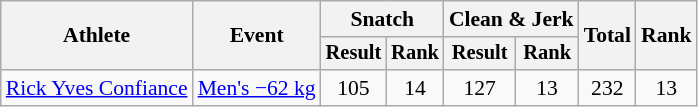<table class="wikitable" style="font-size:90%">
<tr>
<th rowspan="2">Athlete</th>
<th rowspan="2">Event</th>
<th colspan="2">Snatch</th>
<th colspan="2">Clean & Jerk</th>
<th rowspan="2">Total</th>
<th rowspan="2">Rank</th>
</tr>
<tr style="font-size:95%">
<th>Result</th>
<th>Rank</th>
<th>Result</th>
<th>Rank</th>
</tr>
<tr align=center>
<td align=left><a href='#'>Rick Yves Confiance</a></td>
<td align=left><a href='#'>Men's −62 kg</a></td>
<td>105</td>
<td>14</td>
<td>127</td>
<td>13</td>
<td>232</td>
<td>13</td>
</tr>
</table>
